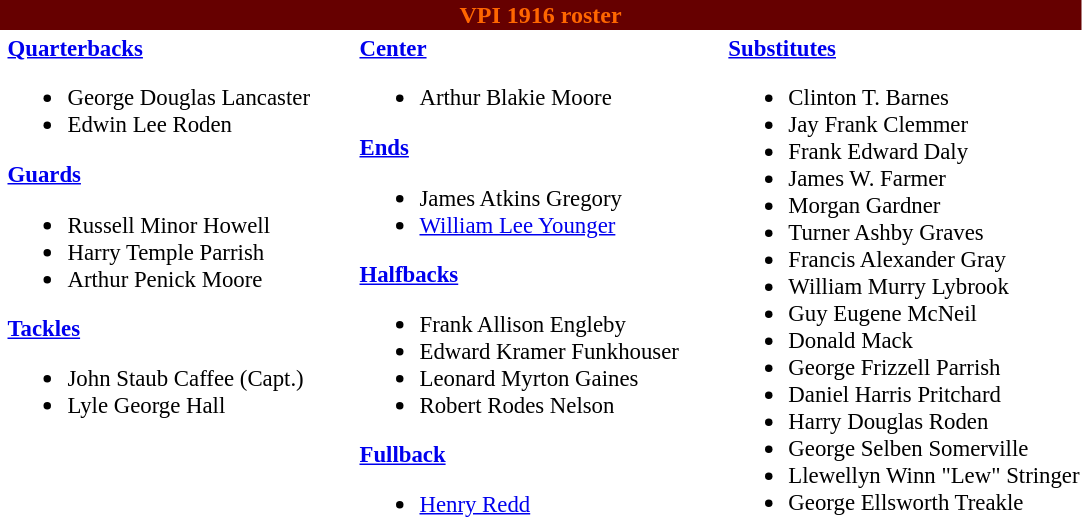<table class="toccolours" style="text-align: left;">
<tr>
<th colspan="9" style="background:#660000;color:#FF6600;text-align:center;"><span><strong>VPI 1916 roster</strong></span></th>
</tr>
<tr>
<td></td>
<td style="font-size:95%; vertical-align:top;"><strong><a href='#'>Quarterbacks</a></strong><br><ul><li>George Douglas Lancaster</li><li>Edwin Lee Roden</li></ul><strong><a href='#'>Guards</a></strong><ul><li>Russell Minor Howell</li><li>Harry Temple Parrish</li><li>Arthur Penick Moore</li></ul><strong><a href='#'>Tackles</a></strong><ul><li>John Staub Caffee (Capt.)</li><li>Lyle George Hall</li></ul></td>
<td style="width: 25px;"></td>
<td style="font-size:95%; vertical-align:top;"><strong><a href='#'>Center</a></strong><br><ul><li>Arthur Blakie Moore</li></ul><strong><a href='#'>Ends</a></strong><ul><li>James Atkins Gregory</li><li><a href='#'>William Lee Younger</a></li></ul><strong><a href='#'>Halfbacks</a></strong><ul><li>Frank Allison Engleby</li><li>Edward Kramer Funkhouser</li><li>Leonard Myrton Gaines</li><li>Robert Rodes Nelson</li></ul><strong><a href='#'>Fullback</a></strong><ul><li><a href='#'>Henry Redd</a></li></ul></td>
<td style="width: 25px;"></td>
<td style="font-size:95%; vertical-align:top;"><strong><a href='#'>Substitutes</a></strong><br><ul><li>Clinton T. Barnes</li><li>Jay Frank Clemmer</li><li>Frank Edward Daly</li><li>James W. Farmer</li><li>Morgan Gardner</li><li>Turner Ashby Graves</li><li>Francis Alexander Gray</li><li>William Murry Lybrook</li><li>Guy Eugene McNeil</li><li>Donald Mack</li><li>George Frizzell Parrish</li><li>Daniel Harris Pritchard</li><li>Harry Douglas Roden</li><li>George Selben Somerville</li><li>Llewellyn Winn "Lew" Stringer</li><li>George Ellsworth Treakle</li></ul></td>
</tr>
</table>
